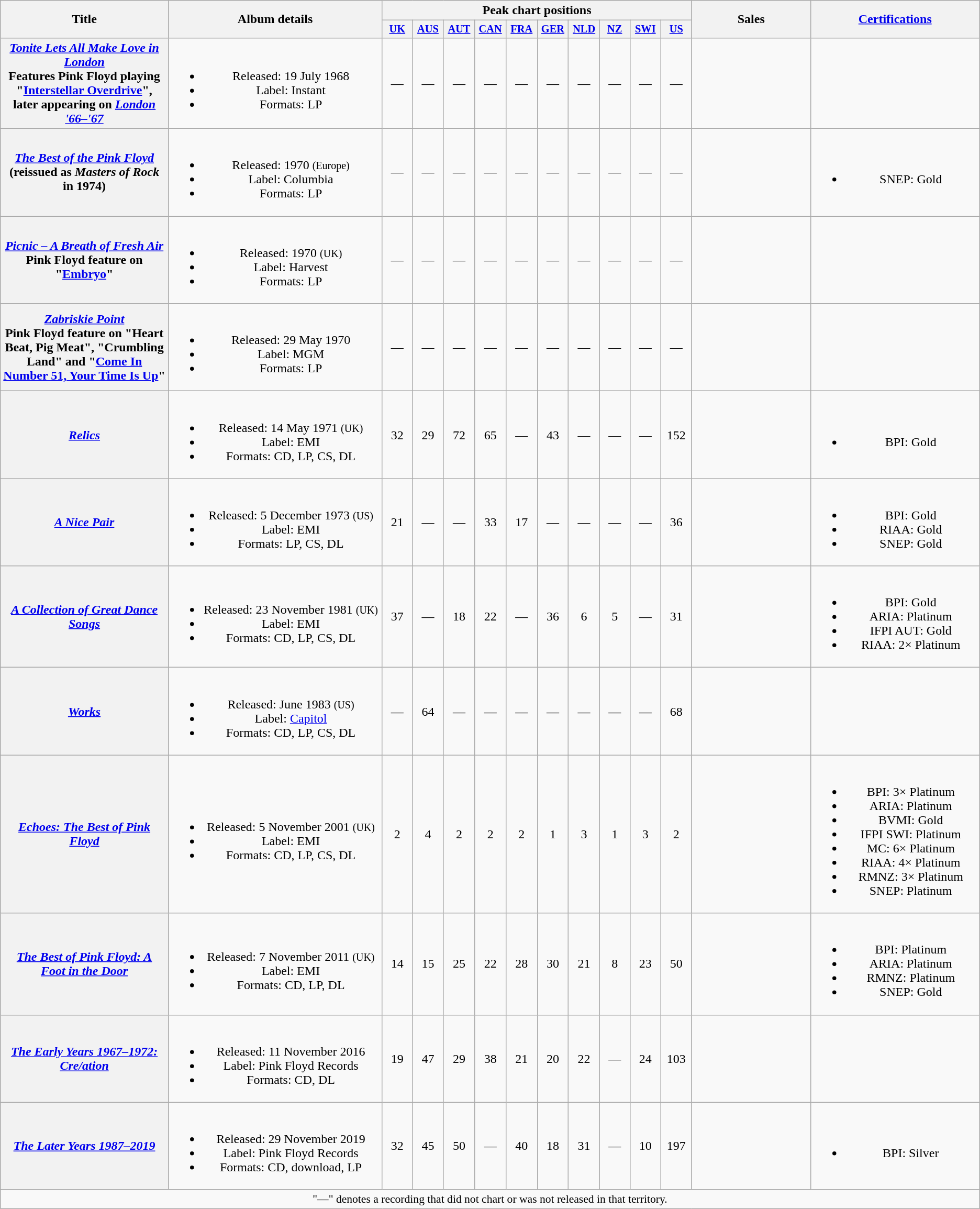<table class="wikitable plainrowheaders" style="text-align:center;">
<tr>
<th scope="col" rowspan="2" style="width:14em;">Title</th>
<th scope="col" rowspan="2" style="width:18em;">Album details</th>
<th scope="col" colspan="10">Peak chart positions</th>
<th scope="col" rowspan="2" style="width:10em;">Sales</th>
<th scope="col" rowspan="2" style="width:14em;"><a href='#'>Certifications</a></th>
</tr>
<tr>
<th scope="col" style="width:2.5em;font-size:85%;"><a href='#'>UK</a><br></th>
<th scope="col" style="width:2.5em;font-size:85%;"><a href='#'>AUS</a><br></th>
<th scope="col" style="width:2.5em;font-size:85%;"><a href='#'>AUT</a><br></th>
<th scope="col" style="width:2.5em;font-size:85%;"><a href='#'>CAN</a><br></th>
<th scope="col" style="width:2.5em;font-size:85%;"><a href='#'>FRA</a><br></th>
<th scope="col" style="width:2.5em;font-size:85%;"><a href='#'>GER</a><br></th>
<th scope="col" style="width:2.5em;font-size:85%;"><a href='#'>NLD</a><br></th>
<th scope="col" style="width:2.5em;font-size:85%;"><a href='#'>NZ</a><br></th>
<th scope="col" style="width:2.5em;font-size:85%;"><a href='#'>SWI</a><br></th>
<th scope="col" style="width:2.5em;font-size:85%;"><a href='#'>US</a><br></th>
</tr>
<tr>
<th scope="row"><em><a href='#'>Tonite Lets All Make Love in London</a></em><br>Features Pink Floyd playing "<a href='#'>Interstellar Overdrive</a>", later appearing on <em><a href='#'>London '66–'67</a></em></th>
<td><br><ul><li>Released: 19 July 1968</li><li>Label: Instant</li><li>Formats: LP</li></ul></td>
<td>—</td>
<td>—</td>
<td>—</td>
<td>—</td>
<td>—</td>
<td>—</td>
<td>—</td>
<td>—</td>
<td>—</td>
<td>—</td>
<td></td>
<td></td>
</tr>
<tr>
<th scope="row"><em><a href='#'>The Best of the Pink Floyd</a></em><br>(reissued as <em>Masters of Rock</em> in 1974)</th>
<td><br><ul><li>Released: 1970 <small>(Europe)</small></li><li>Label: Columbia</li><li>Formats: LP</li></ul></td>
<td>—</td>
<td>—</td>
<td>—</td>
<td>—</td>
<td>—</td>
<td>—</td>
<td>—</td>
<td>—</td>
<td>—</td>
<td>—</td>
<td></td>
<td><br><ul><li>SNEP: Gold</li></ul></td>
</tr>
<tr>
<th scope="row"><em><a href='#'>Picnic – A Breath of Fresh Air</a></em><br>Pink Floyd feature on "<a href='#'>Embryo</a>"</th>
<td><br><ul><li>Released: 1970 <small>(UK)</small></li><li>Label: Harvest</li><li>Formats: LP</li></ul></td>
<td>—</td>
<td>—</td>
<td>—</td>
<td>—</td>
<td>—</td>
<td>—</td>
<td>—</td>
<td>—</td>
<td>—</td>
<td>—</td>
<td></td>
<td></td>
</tr>
<tr>
<th scope="row"><em><a href='#'>Zabriskie Point</a></em><br>Pink Floyd feature on "Heart Beat, Pig Meat", "Crumbling Land" and "<a href='#'>Come In Number 51, Your Time Is Up</a>"</th>
<td><br><ul><li>Released: 29 May 1970</li><li>Label: MGM</li><li>Formats: LP</li></ul></td>
<td>—</td>
<td>—</td>
<td>—</td>
<td>—</td>
<td>—</td>
<td>—</td>
<td>—</td>
<td>—</td>
<td>—</td>
<td>—</td>
<td></td>
<td></td>
</tr>
<tr>
<th scope="row"><em><a href='#'>Relics</a></em></th>
<td><br><ul><li>Released: 14 May 1971 <small>(UK)</small></li><li>Label: EMI</li><li>Formats: CD, LP, CS, DL</li></ul></td>
<td>32</td>
<td>29</td>
<td>72</td>
<td>65</td>
<td>—</td>
<td>43</td>
<td>—</td>
<td>—</td>
<td>—</td>
<td>152</td>
<td></td>
<td><br><ul><li>BPI: Gold</li></ul></td>
</tr>
<tr>
<th scope="row"><em><a href='#'>A Nice Pair</a></em></th>
<td><br><ul><li>Released: 5 December 1973 <small>(US)</small></li><li>Label: EMI</li><li>Formats: LP, CS, DL</li></ul></td>
<td>21</td>
<td>—</td>
<td>—</td>
<td>33</td>
<td>17</td>
<td>—</td>
<td>—</td>
<td>—</td>
<td>—</td>
<td>36</td>
<td></td>
<td><br><ul><li>BPI: Gold</li><li>RIAA: Gold</li><li>SNEP: Gold</li></ul></td>
</tr>
<tr>
<th scope="row"><em><a href='#'>A Collection of Great Dance Songs</a></em></th>
<td><br><ul><li>Released: 23 November 1981 <small>(UK)</small></li><li>Label: EMI</li><li>Formats: CD, LP, CS, DL</li></ul></td>
<td>37</td>
<td>—</td>
<td>18</td>
<td>22</td>
<td>—</td>
<td>36</td>
<td>6</td>
<td>5</td>
<td>—</td>
<td>31</td>
<td></td>
<td><br><ul><li>BPI: Gold</li><li>ARIA: Platinum</li><li>IFPI AUT: Gold</li><li>RIAA: 2× Platinum</li></ul></td>
</tr>
<tr>
<th scope="row"><em><a href='#'>Works</a></em></th>
<td><br><ul><li>Released: June 1983 <small>(US)</small></li><li>Label: <a href='#'>Capitol</a></li><li>Formats: CD, LP, CS, DL</li></ul></td>
<td>—</td>
<td>64</td>
<td>—</td>
<td>—</td>
<td>—</td>
<td>—</td>
<td>—</td>
<td>—</td>
<td>—</td>
<td>68</td>
<td></td>
<td></td>
</tr>
<tr>
<th scope="row"><em><a href='#'>Echoes: The Best of Pink Floyd</a></em></th>
<td><br><ul><li>Released: 5 November 2001 <small>(UK)</small></li><li>Label: EMI</li><li>Formats: CD, LP, CS, DL</li></ul></td>
<td>2</td>
<td>4</td>
<td>2</td>
<td>2</td>
<td>2</td>
<td>1</td>
<td>3</td>
<td>1</td>
<td>3</td>
<td>2</td>
<td></td>
<td><br><ul><li>BPI: 3× Platinum</li><li>ARIA: Platinum</li><li>BVMI: Gold</li><li>IFPI SWI: Platinum</li><li>MC: 6× Platinum</li><li>RIAA: 4× Platinum</li><li>RMNZ: 3× Platinum</li><li>SNEP: Platinum</li></ul></td>
</tr>
<tr>
<th scope="row"><em><a href='#'>The Best of Pink Floyd: A Foot in the Door</a></em></th>
<td><br><ul><li>Released: 7 November 2011 <small>(UK)</small></li><li>Label: EMI</li><li>Formats: CD, LP, DL</li></ul></td>
<td>14</td>
<td>15</td>
<td>25</td>
<td>22</td>
<td>28</td>
<td>30</td>
<td>21</td>
<td>8</td>
<td>23</td>
<td>50</td>
<td></td>
<td><br><ul><li>BPI: Platinum</li><li>ARIA: Platinum</li><li>RMNZ: Platinum</li><li>SNEP: Gold</li></ul></td>
</tr>
<tr>
<th scope="row"><em><a href='#'>The Early Years 1967–1972: Cre/ation</a></em> </th>
<td><br><ul><li>Released: 11 November 2016</li><li>Label: Pink Floyd Records</li><li>Formats: CD, DL</li></ul></td>
<td>19</td>
<td>47</td>
<td>29</td>
<td>38</td>
<td>21</td>
<td>20</td>
<td>22</td>
<td>—</td>
<td>24</td>
<td>103</td>
<td></td>
<td></td>
</tr>
<tr>
<th scope="row"><em><a href='#'>The Later Years 1987–2019</a></em> </th>
<td><br><ul><li>Released: 29 November 2019</li><li>Label: Pink Floyd Records</li><li>Formats: CD, download, LP</li></ul></td>
<td>32</td>
<td>45<br></td>
<td>50</td>
<td>—</td>
<td>40<br></td>
<td>18</td>
<td>31</td>
<td>—</td>
<td>10</td>
<td>197</td>
<td></td>
<td><br><ul><li>BPI: Silver</li></ul></td>
</tr>
<tr>
<td colspan="14" style="font-size:90%">"—" denotes a recording that did not chart or was not released in that territory.</td>
</tr>
</table>
